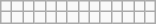<table class=wikitable>
<tr>
<td></td>
<td></td>
<td></td>
<td></td>
<td></td>
<td></td>
<td></td>
<td></td>
<td></td>
<td></td>
<td></td>
<td></td>
<td></td>
<td></td>
</tr>
<tr class='letters-blue'>
<td></td>
<td></td>
<td></td>
<td></td>
<td></td>
<td></td>
<td></td>
<td></td>
<td></td>
<td></td>
<td></td>
<td></td>
<td></td>
<td></td>
</tr>
</table>
